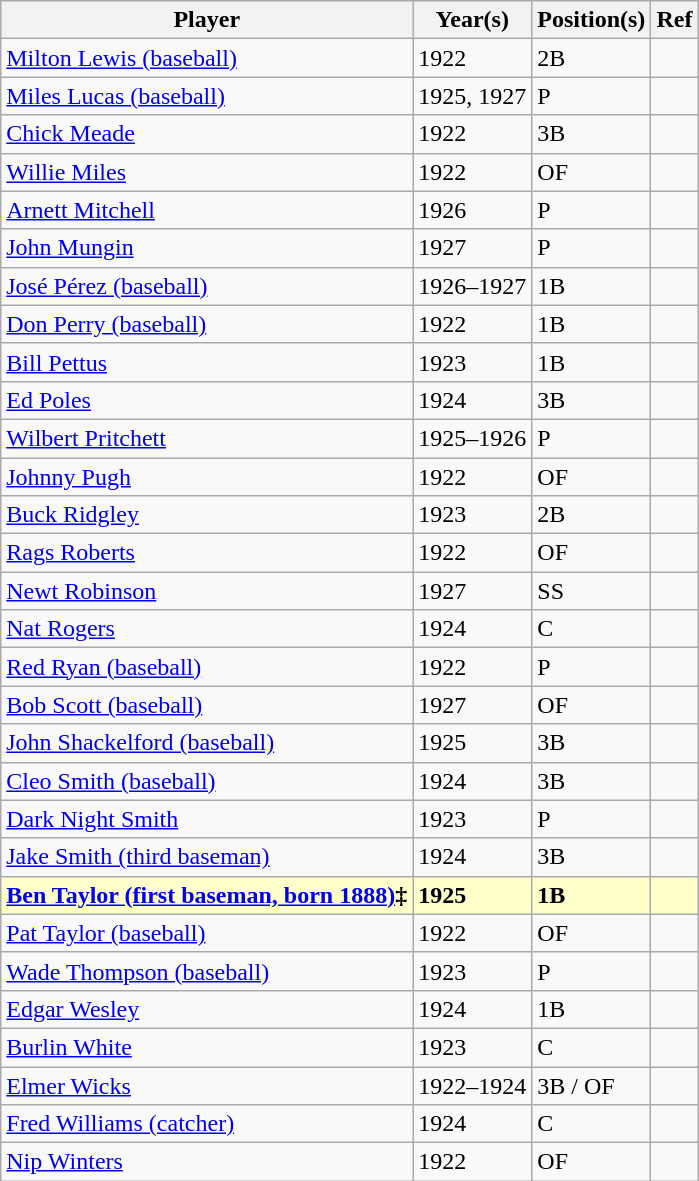<table class="wikitable">
<tr>
<th>Player</th>
<th>Year(s)</th>
<th>Position(s)</th>
<th>Ref</th>
</tr>
<tr>
<td><a href='#'>Milton Lewis (baseball)</a></td>
<td>1922</td>
<td>2B</td>
<td></td>
</tr>
<tr>
<td><a href='#'>Miles Lucas (baseball)</a></td>
<td>1925, 1927</td>
<td>P</td>
<td></td>
</tr>
<tr>
<td><a href='#'>Chick Meade</a></td>
<td>1922</td>
<td>3B</td>
<td></td>
</tr>
<tr>
<td><a href='#'>Willie Miles</a></td>
<td>1922</td>
<td>OF</td>
<td></td>
</tr>
<tr>
<td><a href='#'>Arnett Mitchell</a></td>
<td>1926</td>
<td>P</td>
<td></td>
</tr>
<tr>
<td><a href='#'>John Mungin</a></td>
<td>1927</td>
<td>P</td>
<td></td>
</tr>
<tr>
<td><a href='#'>José Pérez (baseball)</a></td>
<td>1926–1927</td>
<td>1B</td>
<td></td>
</tr>
<tr>
<td><a href='#'>Don Perry (baseball)</a></td>
<td>1922</td>
<td>1B</td>
<td></td>
</tr>
<tr>
<td><a href='#'>Bill Pettus</a></td>
<td>1923</td>
<td>1B</td>
<td></td>
</tr>
<tr>
<td><a href='#'>Ed Poles</a></td>
<td>1924</td>
<td>3B</td>
<td></td>
</tr>
<tr>
<td><a href='#'>Wilbert Pritchett</a></td>
<td>1925–1926</td>
<td>P</td>
<td></td>
</tr>
<tr>
<td><a href='#'>Johnny Pugh</a></td>
<td>1922</td>
<td>OF</td>
<td></td>
</tr>
<tr>
<td><a href='#'>Buck Ridgley</a></td>
<td>1923</td>
<td>2B</td>
<td></td>
</tr>
<tr>
<td><a href='#'>Rags Roberts</a></td>
<td>1922</td>
<td>OF</td>
<td></td>
</tr>
<tr>
<td><a href='#'>Newt Robinson</a></td>
<td>1927</td>
<td>SS</td>
<td></td>
</tr>
<tr>
<td><a href='#'>Nat Rogers</a></td>
<td>1924</td>
<td>C</td>
<td></td>
</tr>
<tr>
<td><a href='#'>Red Ryan (baseball)</a></td>
<td>1922</td>
<td>P</td>
<td></td>
</tr>
<tr>
<td><a href='#'>Bob Scott (baseball)</a></td>
<td>1927</td>
<td>OF</td>
<td></td>
</tr>
<tr>
<td><a href='#'>John Shackelford (baseball)</a></td>
<td>1925</td>
<td>3B</td>
<td></td>
</tr>
<tr>
<td><a href='#'>Cleo Smith (baseball)</a></td>
<td>1924</td>
<td>3B</td>
<td></td>
</tr>
<tr>
<td><a href='#'>Dark Night Smith</a></td>
<td>1923</td>
<td>P</td>
<td></td>
</tr>
<tr>
<td><a href='#'>Jake Smith (third baseman)</a></td>
<td>1924</td>
<td>3B</td>
<td></td>
</tr>
<tr style="background:#FFFFCC;">
<td><strong><a href='#'>Ben Taylor (first baseman, born 1888)</a>‡</strong></td>
<td><strong>1925</strong></td>
<td><strong>1B</strong></td>
<td><strong></strong></td>
</tr>
<tr>
<td><a href='#'>Pat Taylor (baseball)</a></td>
<td>1922</td>
<td>OF</td>
<td></td>
</tr>
<tr>
<td><a href='#'>Wade Thompson (baseball)</a></td>
<td>1923</td>
<td>P</td>
<td></td>
</tr>
<tr>
<td><a href='#'>Edgar Wesley</a></td>
<td>1924</td>
<td>1B</td>
<td></td>
</tr>
<tr>
<td><a href='#'>Burlin White</a></td>
<td>1923</td>
<td>C</td>
<td></td>
</tr>
<tr>
<td><a href='#'>Elmer Wicks</a></td>
<td>1922–1924</td>
<td>3B / OF</td>
<td></td>
</tr>
<tr>
<td><a href='#'>Fred Williams (catcher)</a></td>
<td>1924</td>
<td>C</td>
<td></td>
</tr>
<tr>
<td><a href='#'>Nip Winters</a></td>
<td>1922</td>
<td>OF</td>
<td></td>
</tr>
</table>
